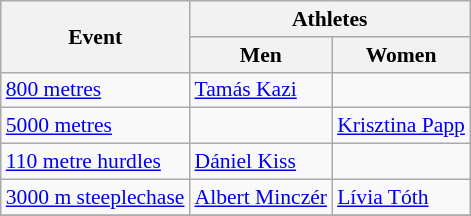<table class=wikitable style="font-size:90%">
<tr>
<th rowspan=2>Event</th>
<th colspan=2>Athletes</th>
</tr>
<tr>
<th>Men</th>
<th>Women</th>
</tr>
<tr>
<td><a href='#'>800 metres</a></td>
<td><a href='#'>Tamás Kazi</a></td>
<td></td>
</tr>
<tr>
<td><a href='#'>5000 metres</a></td>
<td></td>
<td><a href='#'>Krisztina Papp</a></td>
</tr>
<tr>
<td><a href='#'>110 metre hurdles</a></td>
<td><a href='#'>Dániel Kiss</a></td>
<td></td>
</tr>
<tr>
<td><a href='#'>3000 m steeplechase</a></td>
<td><a href='#'>Albert Minczér</a></td>
<td><a href='#'>Lívia Tóth</a></td>
</tr>
<tr>
</tr>
</table>
